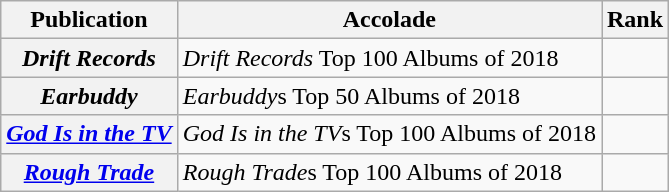<table class="wikitable sortable plainrowheaders">
<tr>
<th scope="col">Publication</th>
<th scope="col">Accolade</th>
<th scope="col">Rank</th>
</tr>
<tr>
<th scope="row"><em>Drift Records</em></th>
<td><em>Drift Records</em> Top 100 Albums of 2018</td>
<td></td>
</tr>
<tr>
<th scope="row"><em>Earbuddy</em></th>
<td><em>Earbuddy</em>s Top 50 Albums of 2018</td>
<td></td>
</tr>
<tr>
<th scope="row"><em><a href='#'>God Is in the TV</a></em></th>
<td><em>God Is in the TV</em>s Top 100 Albums of 2018</td>
<td></td>
</tr>
<tr>
<th scope="row"><em><a href='#'>Rough Trade</a></em></th>
<td><em>Rough Trade</em>s Top 100 Albums of 2018</td>
<td></td>
</tr>
</table>
